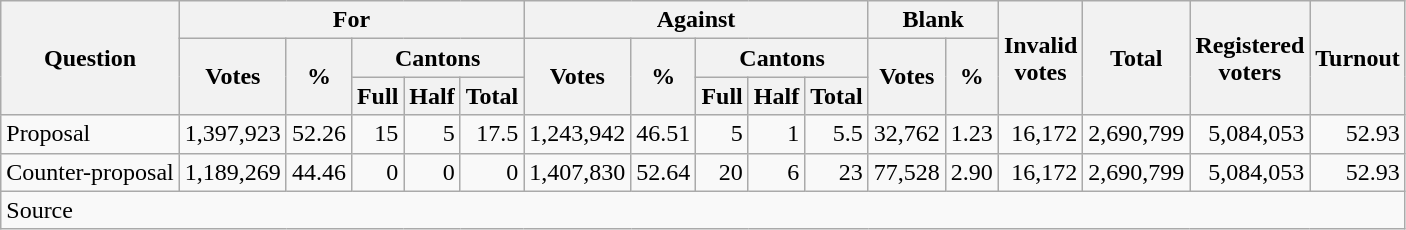<table class=wikitable style=text-align:right>
<tr>
<th rowspan=3>Question</th>
<th colspan=5>For</th>
<th colspan=5>Against</th>
<th colspan=2>Blank</th>
<th rowspan=3>Invalid<br>votes</th>
<th rowspan=3>Total</th>
<th rowspan=3>Registered<br>voters</th>
<th rowspan=3>Turnout</th>
</tr>
<tr>
<th rowspan=2>Votes</th>
<th rowspan=2>%</th>
<th colspan=3>Cantons</th>
<th rowspan=2>Votes</th>
<th rowspan=2>%</th>
<th colspan=3>Cantons</th>
<th rowspan=2>Votes</th>
<th rowspan=2>%</th>
</tr>
<tr>
<th>Full</th>
<th>Half</th>
<th>Total</th>
<th>Full</th>
<th>Half</th>
<th>Total</th>
</tr>
<tr>
<td align=left>Proposal</td>
<td>1,397,923</td>
<td>52.26</td>
<td>15</td>
<td>5</td>
<td>17.5</td>
<td>1,243,942</td>
<td>46.51</td>
<td>5</td>
<td>1</td>
<td>5.5</td>
<td>32,762</td>
<td>1.23</td>
<td>16,172</td>
<td>2,690,799</td>
<td>5,084,053</td>
<td>52.93</td>
</tr>
<tr>
<td align=left>Counter-proposal</td>
<td>1,189,269</td>
<td>44.46</td>
<td>0</td>
<td>0</td>
<td>0</td>
<td>1,407,830</td>
<td>52.64</td>
<td>20</td>
<td>6</td>
<td>23</td>
<td>77,528</td>
<td>2.90</td>
<td>16,172</td>
<td>2,690,799</td>
<td>5,084,053</td>
<td>52.93</td>
</tr>
<tr>
<td style="text-align:left;" colspan="17">Source</td>
</tr>
</table>
